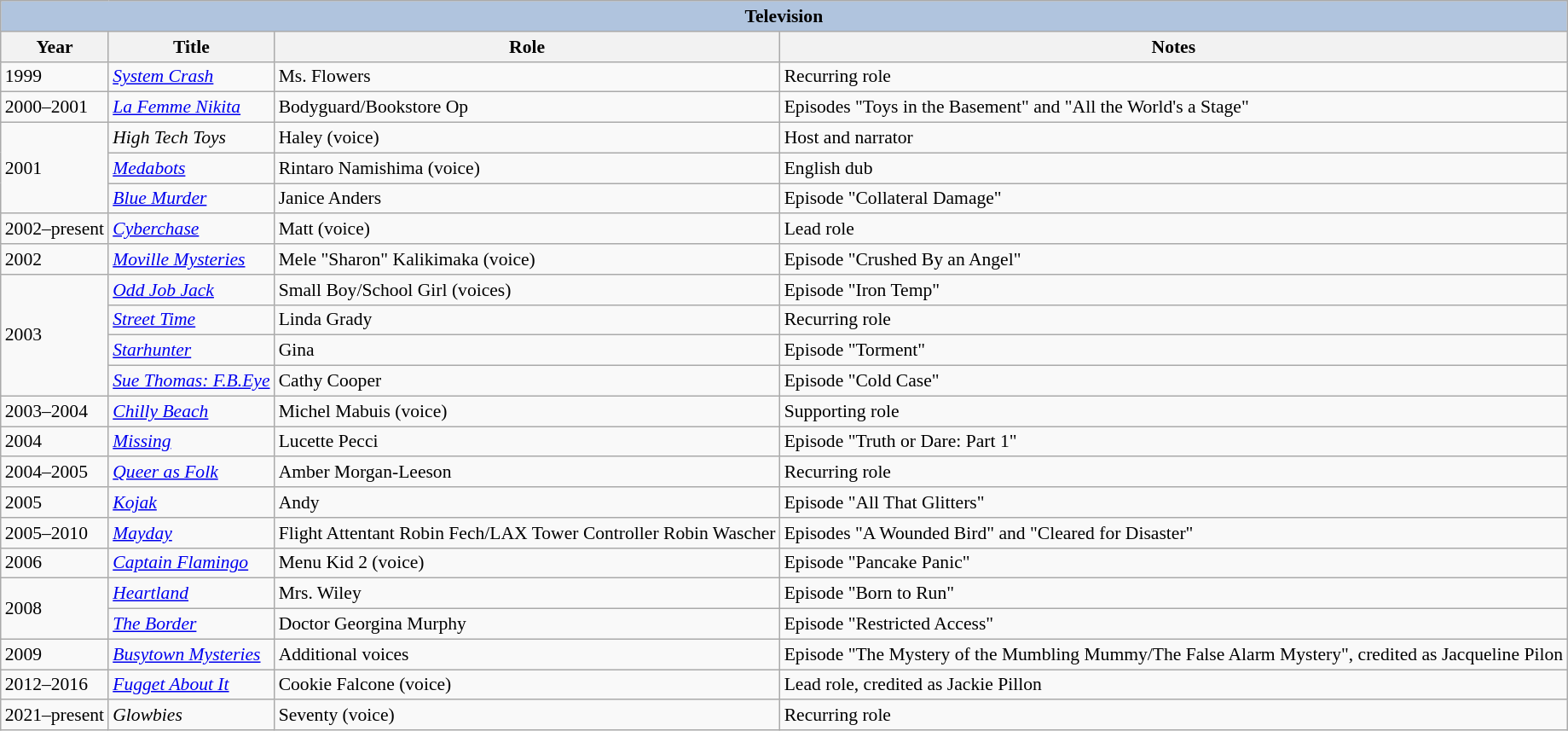<table class="wikitable sortable" style="font-size: 90%;">
<tr>
<th colspan="4" style="background: LightSteelBlue;">Television</th>
</tr>
<tr>
<th>Year</th>
<th>Title</th>
<th>Role</th>
<th class="unsortable">Notes</th>
</tr>
<tr>
<td>1999</td>
<td><em><a href='#'>System Crash</a></em></td>
<td>Ms. Flowers</td>
<td>Recurring role</td>
</tr>
<tr>
<td>2000–2001</td>
<td><em><a href='#'>La Femme Nikita</a></em></td>
<td>Bodyguard/Bookstore Op</td>
<td>Episodes "Toys in the Basement" and "All the World's a Stage"</td>
</tr>
<tr>
<td rowspan="3">2001</td>
<td><em>High Tech Toys</em></td>
<td>Haley (voice)</td>
<td>Host and narrator</td>
</tr>
<tr>
<td><em><a href='#'>Medabots</a></em></td>
<td>Rintaro Namishima (voice)</td>
<td>English dub</td>
</tr>
<tr>
<td><em><a href='#'>Blue Murder</a></em></td>
<td>Janice Anders</td>
<td>Episode "Collateral Damage"</td>
</tr>
<tr>
<td>2002–present</td>
<td><em><a href='#'>Cyberchase</a></em></td>
<td>Matt (voice)</td>
<td>Lead role</td>
</tr>
<tr>
<td>2002</td>
<td><em><a href='#'>Moville Mysteries</a></em></td>
<td>Mele "Sharon" Kalikimaka (voice)</td>
<td>Episode "Crushed By an Angel"</td>
</tr>
<tr>
<td rowspan="4">2003</td>
<td><em><a href='#'>Odd Job Jack</a></em></td>
<td>Small Boy/School Girl (voices)</td>
<td>Episode "Iron Temp"</td>
</tr>
<tr>
<td><em><a href='#'>Street Time</a></em></td>
<td>Linda Grady</td>
<td>Recurring role</td>
</tr>
<tr>
<td><em><a href='#'>Starhunter</a></em></td>
<td>Gina</td>
<td>Episode "Torment"</td>
</tr>
<tr>
<td><em><a href='#'>Sue Thomas: F.B.Eye</a></em></td>
<td>Cathy Cooper</td>
<td>Episode "Cold Case"</td>
</tr>
<tr>
<td>2003–2004</td>
<td><em><a href='#'>Chilly Beach</a></em></td>
<td>Michel Mabuis (voice)</td>
<td>Supporting role</td>
</tr>
<tr>
<td>2004</td>
<td><em><a href='#'>Missing</a></em></td>
<td>Lucette Pecci</td>
<td>Episode "Truth or Dare: Part 1"</td>
</tr>
<tr>
<td>2004–2005</td>
<td><em><a href='#'>Queer as Folk</a></em></td>
<td>Amber Morgan-Leeson</td>
<td>Recurring role</td>
</tr>
<tr>
<td>2005</td>
<td><em><a href='#'>Kojak</a></em></td>
<td>Andy</td>
<td>Episode "All That Glitters"</td>
</tr>
<tr>
<td>2005–2010</td>
<td><em><a href='#'>Mayday</a></em></td>
<td>Flight Attentant Robin Fech/LAX Tower Controller Robin Wascher</td>
<td>Episodes "A Wounded Bird" and "Cleared for Disaster"</td>
</tr>
<tr>
<td>2006</td>
<td><em><a href='#'>Captain Flamingo</a></em></td>
<td>Menu Kid 2 (voice)</td>
<td>Episode "Pancake Panic"</td>
</tr>
<tr>
<td rowspan="2">2008</td>
<td><em><a href='#'>Heartland</a></em></td>
<td>Mrs. Wiley</td>
<td>Episode "Born to Run"</td>
</tr>
<tr>
<td data-sort-value="Border, The"><em><a href='#'>The Border</a></em></td>
<td>Doctor Georgina Murphy</td>
<td>Episode "Restricted Access"</td>
</tr>
<tr>
<td>2009</td>
<td><em><a href='#'>Busytown Mysteries</a></em></td>
<td>Additional voices</td>
<td>Episode "The Mystery of the Mumbling Mummy/The False Alarm Mystery", credited as Jacqueline Pilon</td>
</tr>
<tr>
<td>2012–2016</td>
<td><em><a href='#'>Fugget About It</a></em></td>
<td>Cookie Falcone (voice)</td>
<td>Lead role, credited as Jackie Pillon</td>
</tr>
<tr>
<td>2021–present</td>
<td><em>Glowbies</em></td>
<td>Seventy (voice)</td>
<td>Recurring role</td>
</tr>
</table>
